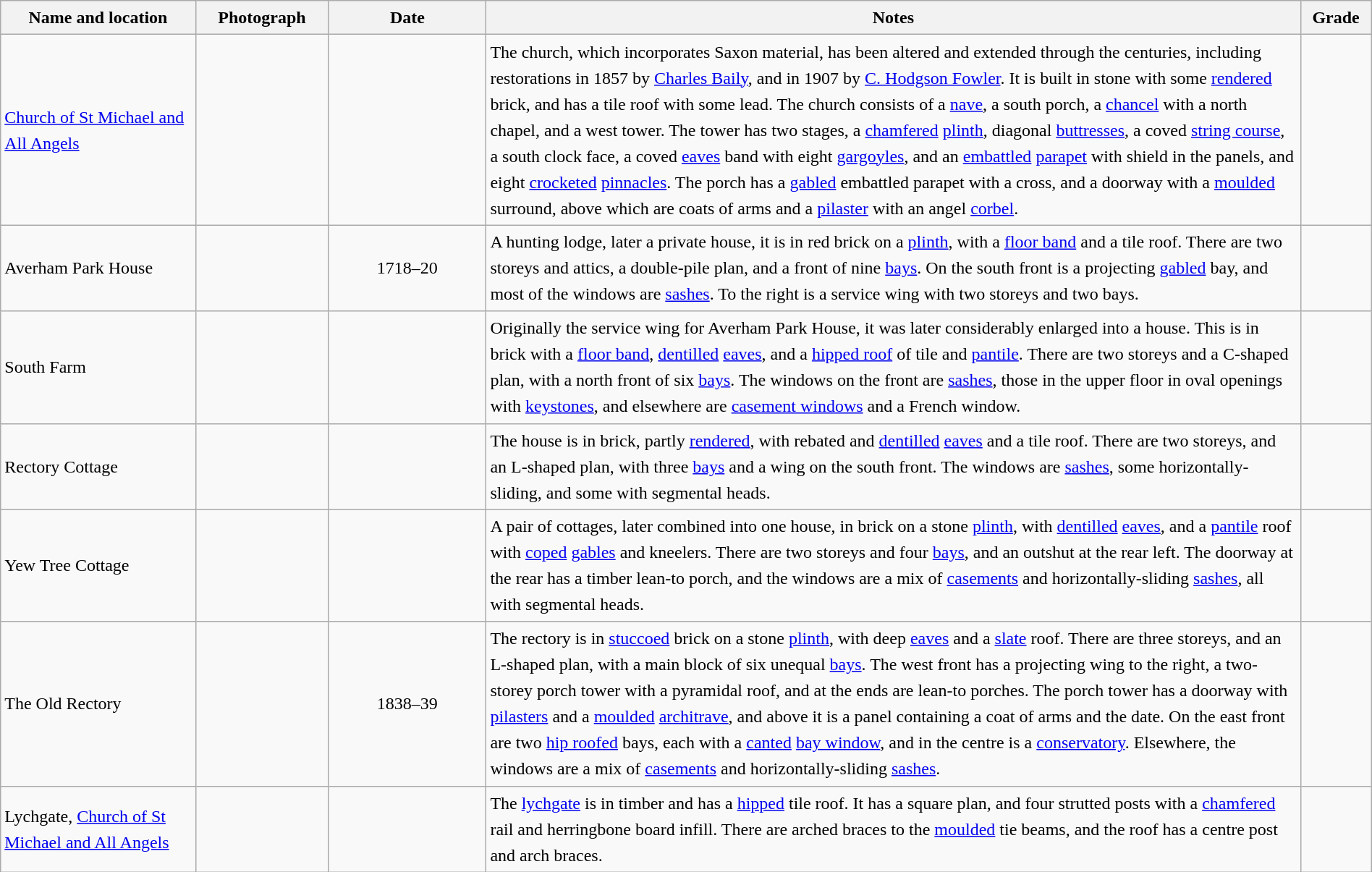<table class="wikitable sortable plainrowheaders" style="width:100%; border:0px; text-align:left; line-height:150%">
<tr>
<th scope="col"  style="width:150px">Name and location</th>
<th scope="col"  style="width:100px" class="unsortable">Photograph</th>
<th scope="col"  style="width:120px">Date</th>
<th scope="col"  style="width:650px" class="unsortable">Notes</th>
<th scope="col"  style="width:50px">Grade</th>
</tr>
<tr>
<td><a href='#'>Church of St Michael and All Angels</a><br><small></small></td>
<td></td>
<td align="center"></td>
<td>The church, which incorporates Saxon material, has been altered and extended through the centuries, including restorations in 1857 by <a href='#'>Charles Baily</a>, and in 1907 by <a href='#'>C. Hodgson Fowler</a>.  It is built in stone with some <a href='#'>rendered</a> brick, and has a tile roof with some lead.  The church consists of a <a href='#'>nave</a>, a south porch, a <a href='#'>chancel</a> with a north chapel, and a west tower.  The tower has two stages, a <a href='#'>chamfered</a> <a href='#'>plinth</a>, diagonal <a href='#'>buttresses</a>, a coved <a href='#'>string course</a>, a south clock face, a coved <a href='#'>eaves</a> band with eight <a href='#'>gargoyles</a>, and an <a href='#'>embattled</a> <a href='#'>parapet</a> with shield in the panels, and eight <a href='#'>crocketed</a> <a href='#'>pinnacles</a>.  The porch has a <a href='#'>gabled</a> embattled parapet with a cross, and a doorway with a <a href='#'>moulded</a> surround, above which are coats of arms and a <a href='#'>pilaster</a> with an angel <a href='#'>corbel</a>.</td>
<td align="center" ></td>
</tr>
<tr>
<td>Averham Park House<br><small></small></td>
<td></td>
<td align="center">1718–20</td>
<td>A hunting lodge, later a private house, it is in red brick on a <a href='#'>plinth</a>, with a <a href='#'>floor band</a> and a tile roof.  There are two storeys and attics, a double-pile plan, and a front of nine <a href='#'>bays</a>.  On the south front is a projecting <a href='#'>gabled</a> bay, and most of the windows are <a href='#'>sashes</a>.  To the right is a service wing with two storeys and two bays.</td>
<td align="center" ></td>
</tr>
<tr>
<td>South Farm<br><small></small></td>
<td></td>
<td align="center"></td>
<td>Originally the service wing for Averham Park House, it was later considerably enlarged into a house.  This is in brick with a <a href='#'>floor band</a>, <a href='#'>dentilled</a> <a href='#'>eaves</a>, and a <a href='#'>hipped roof</a> of tile and <a href='#'>pantile</a>.  There are two storeys and a C-shaped plan, with a north front of six <a href='#'>bays</a>.  The windows on the front are <a href='#'>sashes</a>, those in the upper floor in oval openings with <a href='#'>keystones</a>, and elsewhere are <a href='#'>casement windows</a> and a French window.</td>
<td align="center" ></td>
</tr>
<tr>
<td>Rectory Cottage<br><small></small></td>
<td></td>
<td align="center"></td>
<td>The house is in brick, partly <a href='#'>rendered</a>, with rebated and <a href='#'>dentilled</a> <a href='#'>eaves</a> and a tile roof.  There are two storeys, and an L-shaped plan, with three <a href='#'>bays</a> and a wing on the south front. The windows are <a href='#'>sashes</a>, some horizontally-sliding, and some with segmental heads.</td>
<td align="center" ></td>
</tr>
<tr>
<td>Yew Tree Cottage<br><small></small></td>
<td></td>
<td align="center"></td>
<td>A pair of cottages, later combined into one house, in brick on a stone <a href='#'>plinth</a>, with <a href='#'>dentilled</a> <a href='#'>eaves</a>, and a <a href='#'>pantile</a> roof with <a href='#'>coped</a> <a href='#'>gables</a> and kneelers.  There are two storeys and four <a href='#'>bays</a>, and an outshut at the rear left.  The doorway at the rear has a timber lean-to porch, and the windows are a mix of <a href='#'>casements</a> and horizontally-sliding <a href='#'>sashes</a>, all with segmental heads.</td>
<td align="center" ></td>
</tr>
<tr>
<td>The Old Rectory<br><small></small></td>
<td></td>
<td align="center">1838–39</td>
<td>The rectory is in <a href='#'>stuccoed</a> brick on a stone <a href='#'>plinth</a>, with deep <a href='#'>eaves</a> and a <a href='#'>slate</a> roof.  There are three storeys, and an L-shaped plan, with a main block of six unequal <a href='#'>bays</a>.  The west front has a projecting wing to the right, a two-storey porch tower with a pyramidal roof, and at the ends are lean-to porches.  The porch tower has a doorway with <a href='#'>pilasters</a> and a <a href='#'>moulded</a> <a href='#'>architrave</a>, and above it is a panel containing a coat of arms and the date.  On the east front are two <a href='#'>hip roofed</a> bays, each with a <a href='#'>canted</a> <a href='#'>bay window</a>, and in the centre is a <a href='#'>conservatory</a>.  Elsewhere, the windows are a mix of <a href='#'>casements</a> and horizontally-sliding <a href='#'>sashes</a>.</td>
<td align="center" ></td>
</tr>
<tr>
<td>Lychgate, <a href='#'>Church of St Michael and All Angels</a><br><small></small></td>
<td></td>
<td align="center"></td>
<td>The <a href='#'>lychgate</a> is in timber and has a <a href='#'>hipped</a> tile roof.  It has a square plan, and four strutted posts with a <a href='#'>chamfered</a> rail and herringbone board infill. There are arched braces to the <a href='#'>moulded</a> tie beams, and the roof has a centre post and arch braces.</td>
<td align="center" ></td>
</tr>
<tr>
</tr>
</table>
